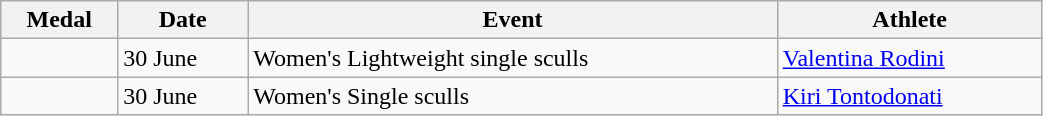<table class="wikitable sortable" width=55% style="font-size:100%; text-align:left;">
<tr>
<th>Medal</th>
<th>Date</th>
<th>Event</th>
<th>Athlete</th>
</tr>
<tr>
<td></td>
<td>30 June</td>
<td>Women's Lightweight single sculls</td>
<td><a href='#'>Valentina Rodini</a></td>
</tr>
<tr>
<td></td>
<td>30 June</td>
<td>Women's Single sculls</td>
<td><a href='#'>Kiri Tontodonati</a></td>
</tr>
</table>
